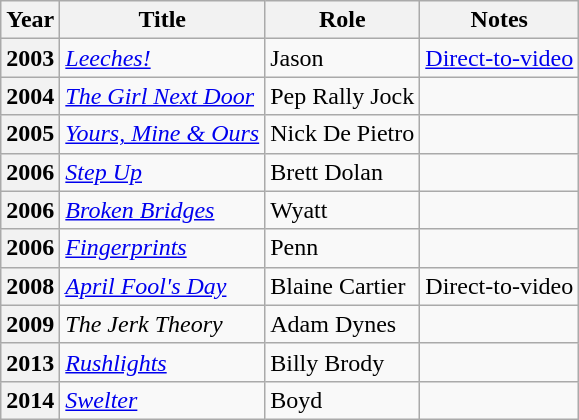<table class="wikitable plainrowheaders sortable">
<tr>
<th scope="col">Year</th>
<th scope="col">Title</th>
<th scope="col">Role</th>
<th scope="col" class="unsortable">Notes</th>
</tr>
<tr>
<th scope="row">2003</th>
<td><em><a href='#'>Leeches!</a></em></td>
<td>Jason</td>
<td><a href='#'>Direct-to-video</a></td>
</tr>
<tr>
<th scope="row">2004</th>
<td><em><a href='#'>The Girl Next Door</a></em></td>
<td>Pep Rally Jock</td>
<td></td>
</tr>
<tr>
<th scope="row">2005</th>
<td><em><a href='#'>Yours, Mine & Ours</a></em></td>
<td>Nick De Pietro</td>
<td></td>
</tr>
<tr>
<th scope="row">2006</th>
<td><em><a href='#'>Step Up</a></em></td>
<td>Brett Dolan</td>
<td></td>
</tr>
<tr>
<th scope="row">2006</th>
<td><em><a href='#'>Broken Bridges</a></em></td>
<td>Wyatt</td>
<td></td>
</tr>
<tr>
<th scope="row">2006</th>
<td><em><a href='#'>Fingerprints</a></em></td>
<td>Penn</td>
<td></td>
</tr>
<tr>
<th scope="row">2008</th>
<td><em><a href='#'>April Fool's Day</a></em></td>
<td>Blaine Cartier</td>
<td>Direct-to-video</td>
</tr>
<tr>
<th scope="row">2009</th>
<td><em>The Jerk Theory</em></td>
<td>Adam Dynes</td>
<td></td>
</tr>
<tr>
<th scope="row">2013</th>
<td><em><a href='#'>Rushlights</a></em></td>
<td>Billy Brody</td>
<td></td>
</tr>
<tr>
<th scope="row">2014</th>
<td><em><a href='#'>Swelter</a></em></td>
<td>Boyd</td>
<td></td>
</tr>
</table>
